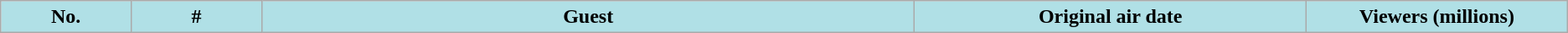<table class="wikitable plainrowheaders">
<tr>
<th style="background: #B0E0E6;width:5%;">No.</th>
<th style="background: #B0E0E6;width:5%;">#</th>
<th style="background: #B0E0E6;width:25%;">Guest</th>
<th style="background: #B0E0E6;width:15%;">Original air date</th>
<th style="background: #B0E0E6;width:10%;">Viewers (millions)<br>









</th>
</tr>
</table>
